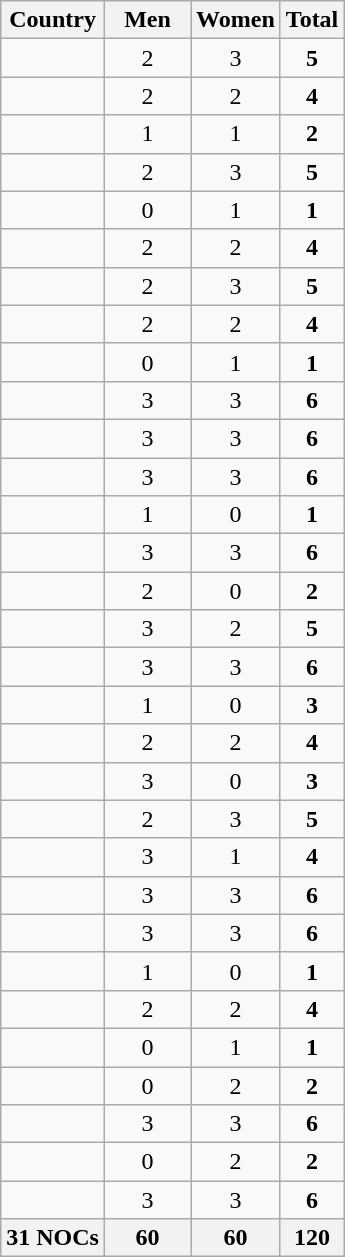<table class="wikitable">
<tr>
<th>Country</th>
<th width=50>Men</th>
<th width=50>Women</th>
<th>Total</th>
</tr>
<tr align=center>
<td align=left></td>
<td>2</td>
<td>3</td>
<td><strong>5</strong></td>
</tr>
<tr align=center>
<td align=left></td>
<td>2</td>
<td>2</td>
<td><strong>4</strong></td>
</tr>
<tr align=center>
<td align=left></td>
<td>1</td>
<td>1</td>
<td><strong>2</strong></td>
</tr>
<tr align=center>
<td align=left></td>
<td>2</td>
<td>3</td>
<td><strong>5</strong></td>
</tr>
<tr align=center>
<td align=left></td>
<td>0</td>
<td>1</td>
<td><strong>1</strong></td>
</tr>
<tr align=center>
<td align=left></td>
<td>2</td>
<td>2</td>
<td><strong>4</strong></td>
</tr>
<tr align=center>
<td align=left></td>
<td>2</td>
<td>3</td>
<td><strong>5</strong></td>
</tr>
<tr align=center>
<td align=left></td>
<td>2</td>
<td>2</td>
<td><strong>4</strong></td>
</tr>
<tr align=center>
<td align=left></td>
<td>0</td>
<td>1</td>
<td><strong>1</strong></td>
</tr>
<tr align=center>
<td align=left></td>
<td>3</td>
<td>3</td>
<td><strong>6</strong></td>
</tr>
<tr align=center>
<td align=left></td>
<td>3</td>
<td>3</td>
<td><strong>6</strong></td>
</tr>
<tr align=center>
<td align=left></td>
<td>3</td>
<td>3</td>
<td><strong>6</strong></td>
</tr>
<tr align=center>
<td align=left></td>
<td>1</td>
<td>0</td>
<td><strong>1</strong></td>
</tr>
<tr align=center>
<td align=left></td>
<td>3</td>
<td>3</td>
<td><strong>6</strong></td>
</tr>
<tr align=center>
<td align=left></td>
<td>2</td>
<td>0</td>
<td><strong>2</strong></td>
</tr>
<tr align=center>
<td align=left></td>
<td>3</td>
<td>2</td>
<td><strong>5</strong></td>
</tr>
<tr align=center>
<td align=left></td>
<td>3</td>
<td>3</td>
<td><strong>6</strong></td>
</tr>
<tr align=center>
<td align=left></td>
<td>1</td>
<td>0</td>
<td><strong>3</strong></td>
</tr>
<tr align=center>
<td align=left></td>
<td>2</td>
<td>2</td>
<td><strong>4</strong></td>
</tr>
<tr align=center>
<td align=left></td>
<td>3</td>
<td>0</td>
<td><strong>3</strong></td>
</tr>
<tr align=center>
<td align=left></td>
<td>2</td>
<td>3</td>
<td><strong>5</strong></td>
</tr>
<tr align=center>
<td align=left></td>
<td>3</td>
<td>1</td>
<td><strong>4</strong></td>
</tr>
<tr align=center>
<td align=left></td>
<td>3</td>
<td>3</td>
<td><strong>6</strong></td>
</tr>
<tr align=center>
<td align=left></td>
<td>3</td>
<td>3</td>
<td><strong>6</strong></td>
</tr>
<tr align=center>
<td align=left></td>
<td>1</td>
<td>0</td>
<td><strong>1</strong></td>
</tr>
<tr align=center>
<td align=left></td>
<td>2</td>
<td>2</td>
<td><strong>4</strong></td>
</tr>
<tr align=center>
<td align=left></td>
<td>0</td>
<td>1</td>
<td><strong>1</strong></td>
</tr>
<tr align=center>
<td align=left></td>
<td>0</td>
<td>2</td>
<td><strong>2</strong></td>
</tr>
<tr align=center>
<td align=left></td>
<td>3</td>
<td>3</td>
<td><strong>6</strong></td>
</tr>
<tr align=center>
<td align=left></td>
<td>0</td>
<td>2</td>
<td><strong>2</strong></td>
</tr>
<tr align=center>
<td align=left></td>
<td>3</td>
<td>3</td>
<td><strong>6</strong></td>
</tr>
<tr>
<th>31 NOCs</th>
<th>60</th>
<th>60</th>
<th>120</th>
</tr>
</table>
